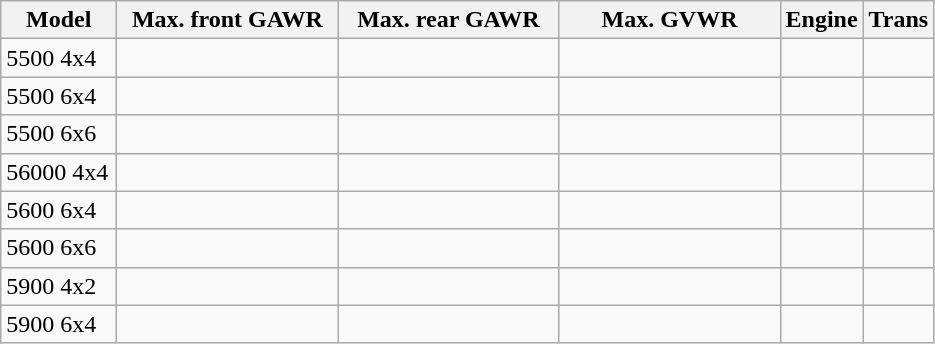<table class="wikitable">
<tr>
<th>Model</th>
<th>Max. front GAWR</th>
<th>Max. rear GAWR</th>
<th>Max. GVWR</th>
<th>Engine</th>
<th>Trans</th>
</tr>
<tr>
<td style="width: 70px;">5500 4x4</td>
<td style="width: 140px;"></td>
<td style="width: 140px;"></td>
<td style="width: 140px;"></td>
<td></td>
<td></td>
</tr>
<tr>
<td>5500 6x4</td>
<td></td>
<td></td>
<td></td>
<td></td>
<td></td>
</tr>
<tr>
<td>5500 6x6</td>
<td></td>
<td></td>
<td></td>
<td></td>
<td></td>
</tr>
<tr>
<td>56000 4x4</td>
<td></td>
<td></td>
<td></td>
<td></td>
<td></td>
</tr>
<tr>
<td>5600 6x4</td>
<td></td>
<td></td>
<td></td>
<td></td>
<td></td>
</tr>
<tr>
<td>5600 6x6</td>
<td></td>
<td></td>
<td></td>
<td></td>
<td></td>
</tr>
<tr>
<td>5900 4x2</td>
<td></td>
<td></td>
<td></td>
<td></td>
<td></td>
</tr>
<tr>
<td>5900 6x4</td>
<td></td>
<td></td>
<td></td>
<td></td>
<td></td>
</tr>
</table>
